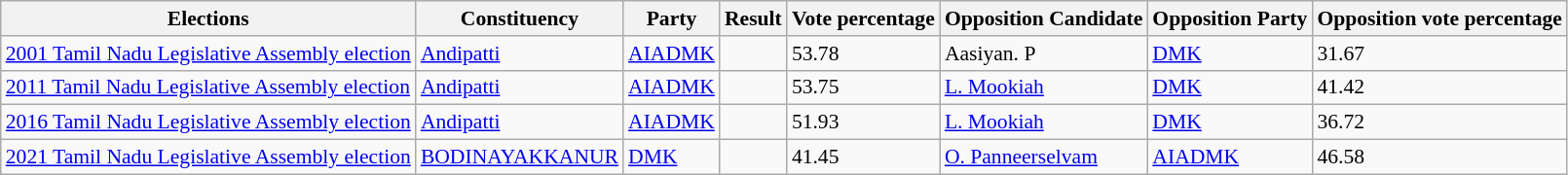<table class="sortable wikitable"style="font-size: 90%">
<tr>
<th>Elections</th>
<th>Constituency</th>
<th>Party</th>
<th>Result</th>
<th>Vote percentage</th>
<th>Opposition Candidate</th>
<th>Opposition Party</th>
<th>Opposition vote percentage</th>
</tr>
<tr>
<td><a href='#'>2001 Tamil Nadu Legislative Assembly election</a></td>
<td><a href='#'>Andipatti</a></td>
<td><a href='#'>AIADMK</a></td>
<td></td>
<td>53.78</td>
<td>Aasiyan. P</td>
<td><a href='#'>DMK</a></td>
<td>31.67</td>
</tr>
<tr>
<td><a href='#'>2011 Tamil Nadu Legislative Assembly election</a></td>
<td><a href='#'>Andipatti</a></td>
<td><a href='#'>AIADMK</a></td>
<td></td>
<td>53.75</td>
<td><a href='#'>L. Mookiah</a></td>
<td><a href='#'>DMK</a></td>
<td>41.42</td>
</tr>
<tr>
<td><a href='#'>2016 Tamil Nadu Legislative Assembly election</a></td>
<td><a href='#'>Andipatti</a></td>
<td><a href='#'>AIADMK</a></td>
<td></td>
<td>51.93</td>
<td><a href='#'>L. Mookiah</a></td>
<td><a href='#'>DMK</a></td>
<td>36.72</td>
</tr>
<tr>
<td><a href='#'>2021 Tamil Nadu Legislative Assembly election</a></td>
<td><a href='#'>BODINAYAKKANUR</a></td>
<td><a href='#'>DMK</a></td>
<td></td>
<td>41.45</td>
<td><a href='#'>O. Panneerselvam</a></td>
<td><a href='#'>AIADMK</a></td>
<td>46.58</td>
</tr>
</table>
